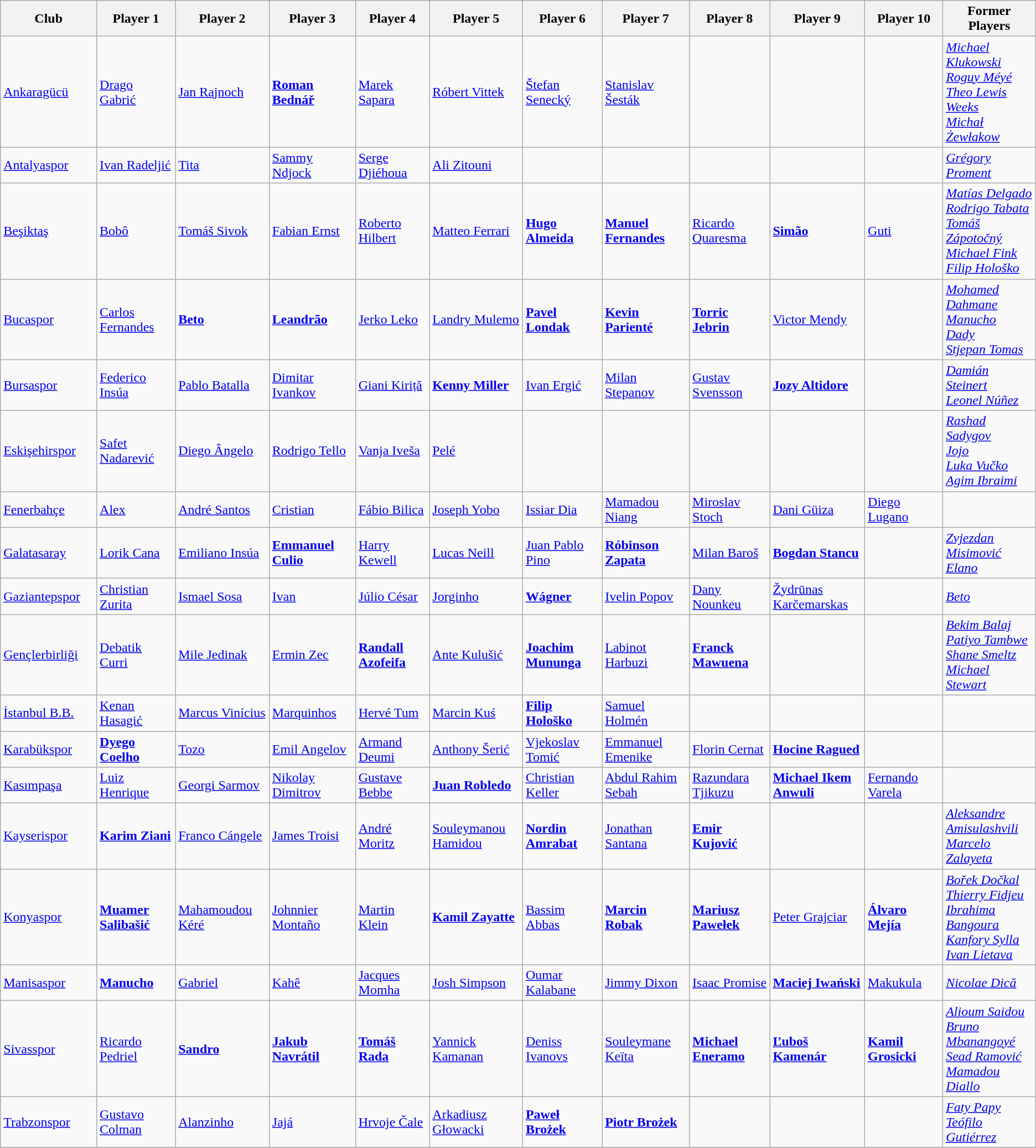<table class="wikitable">
<tr>
<th width="170">Club</th>
<th width="170">Player 1</th>
<th width="170">Player 2</th>
<th width="170">Player 3</th>
<th width="170">Player 4</th>
<th width="170">Player 5</th>
<th width="170">Player 6</th>
<th width="170">Player 7</th>
<th width="170">Player 8</th>
<th width="170">Player 9</th>
<th width="170">Player 10</th>
<th width="170">Former Players</th>
</tr>
<tr>
<td><a href='#'>Ankaragücü</a></td>
<td> <a href='#'>Drago Gabrić</a></td>
<td> <a href='#'>Jan Rajnoch</a></td>
<td> <strong><a href='#'>Roman Bednář</a></strong></td>
<td> <a href='#'>Marek Sapara</a></td>
<td> <a href='#'>Róbert Vittek</a></td>
<td> <a href='#'>Štefan Senecký</a></td>
<td> <a href='#'>Stanislav Šesták</a></td>
<td></td>
<td></td>
<td></td>
<td> <em><a href='#'>Michael Klukowski</a></em> <br>  <em><a href='#'>Roguy Méyé</a></em> <br>  <em><a href='#'>Theo Lewis Weeks</a></em> <br>  <em><a href='#'>Michał Żewłakow</a></em></td>
</tr>
<tr>
<td><a href='#'>Antalyaspor</a></td>
<td> <a href='#'>Ivan Radeljić</a></td>
<td> <a href='#'>Tita</a></td>
<td> <a href='#'>Sammy Ndjock</a></td>
<td> <a href='#'>Serge Djiéhoua</a></td>
<td> <a href='#'>Ali Zitouni</a></td>
<td></td>
<td></td>
<td></td>
<td></td>
<td></td>
<td> <em><a href='#'>Grégory Proment</a></em></td>
</tr>
<tr>
<td><a href='#'>Beşiktaş</a></td>
<td> <a href='#'>Bobô</a></td>
<td> <a href='#'>Tomáš Sivok</a></td>
<td> <a href='#'>Fabian Ernst</a></td>
<td> <a href='#'>Roberto Hilbert</a></td>
<td> <a href='#'>Matteo Ferrari</a></td>
<td> <strong><a href='#'>Hugo Almeida</a></strong></td>
<td> <strong><a href='#'>Manuel Fernandes</a></strong></td>
<td> <a href='#'>Ricardo Quaresma</a></td>
<td> <strong><a href='#'>Simão</a></strong></td>
<td> <a href='#'>Guti</a></td>
<td> <em><a href='#'>Matías Delgado</a></em> <br>  <em><a href='#'>Rodrigo Tabata</a></em> <br>  <em><a href='#'>Tomáš Zápotočný</a></em> <br>  <em><a href='#'>Michael Fink</a></em> <br>  <em><a href='#'>Filip Hološko</a></em></td>
</tr>
<tr>
<td><a href='#'>Bucaspor</a></td>
<td> <a href='#'>Carlos Fernandes</a></td>
<td> <strong><a href='#'>Beto</a></strong></td>
<td> <strong><a href='#'>Leandrão</a></strong></td>
<td> <a href='#'>Jerko Leko</a></td>
<td> <a href='#'>Landry Mulemo</a></td>
<td> <strong><a href='#'>Pavel Londak</a></strong></td>
<td> <strong><a href='#'>Kevin Parienté</a></strong></td>
<td> <strong><a href='#'>Torric Jebrin</a></strong></td>
<td> <a href='#'>Victor Mendy</a></td>
<td></td>
<td> <em><a href='#'>Mohamed Dahmane</a></em> <br>  <em><a href='#'>Manucho</a></em> <br>  <em><a href='#'>Dady</a></em> <br>  <em><a href='#'>Stjepan Tomas</a></em></td>
</tr>
<tr>
<td><a href='#'>Bursaspor</a></td>
<td> <a href='#'>Federico Insúa</a></td>
<td> <a href='#'>Pablo Batalla</a></td>
<td> <a href='#'>Dimitar Ivankov</a></td>
<td> <a href='#'>Giani Kiriță</a></td>
<td> <strong><a href='#'>Kenny Miller</a></strong></td>
<td> <a href='#'>Ivan Ergić</a></td>
<td> <a href='#'>Milan Stepanov</a></td>
<td> <a href='#'>Gustav Svensson</a></td>
<td> <strong><a href='#'>Jozy Altidore</a></strong></td>
<td></td>
<td> <em><a href='#'>Damián Steinert</a></em> <br>  <em><a href='#'>Leonel Núñez</a></em></td>
</tr>
<tr>
<td><a href='#'>Eskişehirspor</a></td>
<td> <a href='#'>Safet Nadarević</a></td>
<td> <a href='#'>Diego Ângelo</a></td>
<td> <a href='#'>Rodrigo Tello</a></td>
<td> <a href='#'>Vanja Iveša</a></td>
<td> <a href='#'>Pelé</a></td>
<td></td>
<td></td>
<td></td>
<td></td>
<td></td>
<td> <em><a href='#'>Rashad Sadygov</a></em> <br>  <em><a href='#'>Jojo</a></em> <br>  <em><a href='#'>Luka Vučko</a></em> <br>  <em><a href='#'>Agim Ibraimi</a></em></td>
</tr>
<tr>
<td><a href='#'>Fenerbahçe</a></td>
<td> <a href='#'>Alex</a></td>
<td> <a href='#'>André Santos</a></td>
<td> <a href='#'>Cristian</a></td>
<td> <a href='#'>Fábio Bilica</a></td>
<td> <a href='#'>Joseph Yobo</a></td>
<td> <a href='#'>Issiar Dia</a></td>
<td> <a href='#'>Mamadou Niang</a></td>
<td> <a href='#'>Miroslav Stoch</a></td>
<td> <a href='#'>Dani Güiza</a></td>
<td> <a href='#'>Diego Lugano</a></td>
<td></td>
</tr>
<tr>
<td><a href='#'>Galatasaray</a></td>
<td> <a href='#'>Lorik Cana</a></td>
<td> <a href='#'>Emiliano Insúa</a></td>
<td> <strong><a href='#'>Emmanuel Culio</a></strong></td>
<td> <a href='#'>Harry Kewell</a></td>
<td> <a href='#'>Lucas Neill</a></td>
<td> <a href='#'>Juan Pablo Pino</a></td>
<td> <strong><a href='#'>Róbinson Zapata</a></strong></td>
<td> <a href='#'>Milan Baroš</a></td>
<td> <strong><a href='#'>Bogdan Stancu</a></strong></td>
<td></td>
<td> <em><a href='#'>Zvjezdan Misimović</a></em> <br>  <em><a href='#'>Elano</a></em></td>
</tr>
<tr>
<td><a href='#'>Gaziantepspor</a></td>
<td> <a href='#'>Christian Zurita</a></td>
<td> <a href='#'>Ismael Sosa</a></td>
<td> <a href='#'>Ivan</a></td>
<td> <a href='#'>Júlio César</a></td>
<td> <a href='#'>Jorginho</a></td>
<td> <strong><a href='#'>Wágner</a></strong></td>
<td> <a href='#'>Ivelin Popov</a></td>
<td> <a href='#'>Dany Nounkeu</a></td>
<td> <a href='#'>Žydrūnas Karčemarskas</a></td>
<td></td>
<td> <em><a href='#'>Beto</a></em></td>
</tr>
<tr>
<td><a href='#'>Gençlerbirliği</a></td>
<td> <a href='#'>Debatik Curri</a></td>
<td> <a href='#'>Mile Jedinak</a></td>
<td> <a href='#'>Ermin Zec</a></td>
<td> <strong><a href='#'>Randall Azofeifa</a></strong></td>
<td> <a href='#'>Ante Kulušić</a></td>
<td> <strong><a href='#'>Joachim Mununga</a></strong></td>
<td> <a href='#'>Labinot Harbuzi</a></td>
<td> <strong><a href='#'>Franck Mawuena</a></strong></td>
<td></td>
<td></td>
<td> <em><a href='#'>Bekim Balaj</a></em> <br>  <em><a href='#'>Patiyo Tambwe</a></em> <br>  <em><a href='#'>Shane Smeltz</a></em> <br>  <em><a href='#'>Michael Stewart</a></em></td>
</tr>
<tr>
<td><a href='#'>İstanbul B.B.</a></td>
<td> <a href='#'>Kenan Hasagić</a></td>
<td> <a href='#'>Marcus Vinícius</a></td>
<td> <a href='#'>Marquinhos</a></td>
<td> <a href='#'>Hervé Tum</a></td>
<td> <a href='#'>Marcin Kuś</a></td>
<td> <strong><a href='#'>Filip Hološko</a></strong></td>
<td> <a href='#'>Samuel Holmén</a></td>
<td></td>
<td></td>
<td></td>
<td></td>
</tr>
<tr>
<td><a href='#'>Karabükspor</a></td>
<td> <strong><a href='#'>Dyego Coelho</a></strong></td>
<td> <a href='#'>Tozo</a></td>
<td> <a href='#'>Emil Angelov</a></td>
<td> <a href='#'>Armand Deumi</a></td>
<td> <a href='#'>Anthony Šerić</a></td>
<td> <a href='#'>Vjekoslav Tomić</a></td>
<td> <a href='#'>Emmanuel Emenike</a></td>
<td> <a href='#'>Florin Cernat</a></td>
<td> <strong><a href='#'>Hocine Ragued</a></strong></td>
<td></td>
<td></td>
</tr>
<tr>
<td><a href='#'>Kasımpaşa</a></td>
<td> <a href='#'>Luiz Henrique</a></td>
<td> <a href='#'>Georgi Sarmov</a></td>
<td> <a href='#'>Nikolay Dimitrov</a></td>
<td> <a href='#'>Gustave Bebbe</a></td>
<td> <strong><a href='#'>Juan Robledo</a></strong></td>
<td> <a href='#'>Christian Keller</a></td>
<td> <a href='#'>Abdul Rahim Sebah</a></td>
<td> <a href='#'>Razundara Tjikuzu</a></td>
<td> <strong><a href='#'>Michael Ikem Anwuli</a></strong></td>
<td> <a href='#'>Fernando Varela</a></td>
<td></td>
</tr>
<tr>
<td><a href='#'>Kayserispor</a></td>
<td> <strong><a href='#'>Karim Ziani</a></strong></td>
<td> <a href='#'>Franco Cángele</a></td>
<td> <a href='#'>James Troisi</a></td>
<td> <a href='#'>André Moritz</a></td>
<td> <a href='#'>Souleymanou Hamidou</a></td>
<td> <strong><a href='#'>Nordin Amrabat</a></strong></td>
<td> <a href='#'>Jonathan Santana</a></td>
<td> <strong><a href='#'>Emir Kujović</a></strong></td>
<td></td>
<td></td>
<td> <em><a href='#'>Aleksandre Amisulashvili</a></em> <br>  <em><a href='#'>Marcelo Zalayeta</a></em></td>
</tr>
<tr>
<td><a href='#'>Konyaspor</a></td>
<td> <strong><a href='#'>Muamer Salibašić</a></strong></td>
<td> <a href='#'>Mahamoudou Kéré</a></td>
<td> <a href='#'>Johnnier Montaño</a></td>
<td> <a href='#'>Martin Klein</a></td>
<td> <strong><a href='#'>Kamil Zayatte</a></strong></td>
<td> <a href='#'>Bassim Abbas</a></td>
<td> <strong><a href='#'>Marcin Robak</a></strong></td>
<td> <strong><a href='#'>Mariusz Pawełek</a></strong></td>
<td> <a href='#'>Peter Grajciar</a></td>
<td> <strong><a href='#'>Álvaro Mejía</a></strong></td>
<td> <em><a href='#'>Bořek Dočkal</a></em> <br>  <em><a href='#'>Thierry Fidjeu</a></em> <br>  <em><a href='#'>Ibrahima Bangoura</a></em> <br>  <em><a href='#'>Kanfory Sylla</a></em> <br>  <em><a href='#'>Ivan Lietava</a></em></td>
</tr>
<tr>
<td><a href='#'>Manisaspor</a></td>
<td> <strong><a href='#'>Manucho</a></strong></td>
<td> <a href='#'>Gabriel</a></td>
<td> <a href='#'>Kahê</a></td>
<td> <a href='#'>Jacques Momha</a></td>
<td> <a href='#'>Josh Simpson</a></td>
<td> <a href='#'>Oumar Kalabane</a></td>
<td> <a href='#'>Jimmy Dixon</a></td>
<td> <a href='#'>Isaac Promise</a></td>
<td> <strong><a href='#'>Maciej Iwański</a></strong></td>
<td> <a href='#'>Makukula</a></td>
<td> <em><a href='#'>Nicolae Dică</a></em></td>
</tr>
<tr>
<td><a href='#'>Sivasspor</a></td>
<td> <a href='#'>Ricardo Pedriel</a></td>
<td> <strong><a href='#'>Sandro</a></strong></td>
<td> <strong><a href='#'>Jakub Navrátil</a></strong></td>
<td> <strong><a href='#'>Tomáš Rada</a></strong></td>
<td> <a href='#'>Yannick Kamanan</a></td>
<td> <a href='#'>Deniss Ivanovs</a></td>
<td> <a href='#'>Souleymane Keïta</a></td>
<td> <strong><a href='#'>Michael Eneramo</a></strong></td>
<td> <strong><a href='#'>Ľuboš Kamenár</a></strong></td>
<td> <strong><a href='#'>Kamil Grosicki</a></strong></td>
<td> <em><a href='#'>Alioum Saidou</a></em> <br>  <em><a href='#'>Bruno Mbanangoyé</a></em> <br>  <em><a href='#'>Sead Ramović</a></em> <br>  <em><a href='#'>Mamadou Diallo</a></em></td>
</tr>
<tr>
<td><a href='#'>Trabzonspor</a></td>
<td> <a href='#'>Gustavo Colman</a></td>
<td> <a href='#'>Alanzinho</a></td>
<td> <a href='#'>Jajá</a></td>
<td> <a href='#'>Hrvoje Čale</a></td>
<td> <a href='#'>Arkadiusz Głowacki</a></td>
<td> <strong><a href='#'>Paweł Brożek</a></strong></td>
<td> <strong><a href='#'>Piotr Brożek</a></strong></td>
<td></td>
<td></td>
<td></td>
<td> <em><a href='#'>Faty Papy</a></em> <br>  <em><a href='#'>Teófilo Gutiérrez</a></em></td>
</tr>
<tr>
</tr>
</table>
